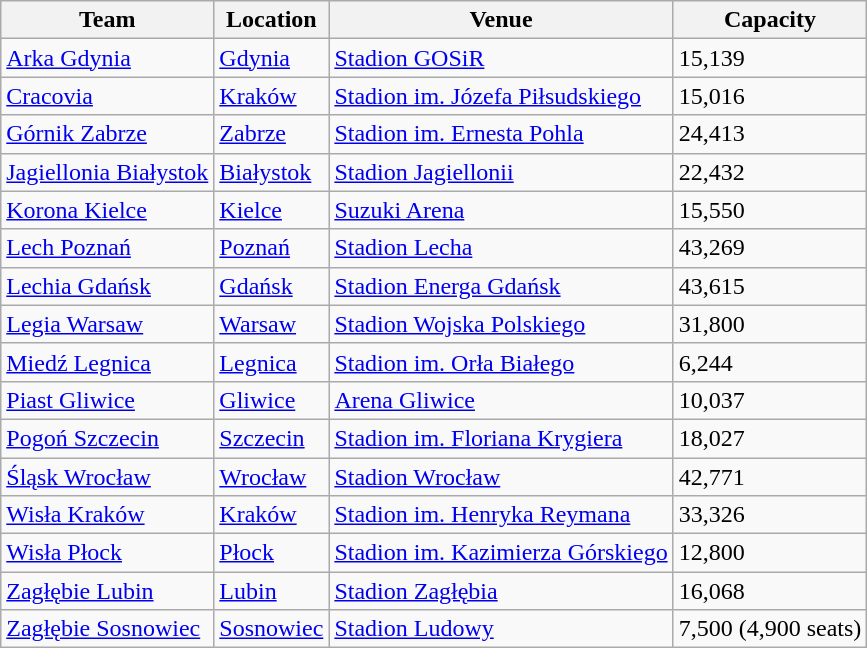<table class="wikitable sortable" style="text-align: left;">
<tr>
<th>Team</th>
<th>Location</th>
<th>Venue</th>
<th>Capacity</th>
</tr>
<tr>
<td><a href='#'>Arka Gdynia</a></td>
<td><a href='#'>Gdynia</a></td>
<td><a href='#'>Stadion GOSiR</a></td>
<td>15,139</td>
</tr>
<tr>
<td><a href='#'>Cracovia</a></td>
<td><a href='#'>Kraków</a></td>
<td><a href='#'>Stadion im. Józefa Piłsudskiego</a></td>
<td>15,016</td>
</tr>
<tr>
<td><a href='#'>Górnik Zabrze</a></td>
<td><a href='#'>Zabrze</a></td>
<td><a href='#'>Stadion im. Ernesta Pohla</a></td>
<td>24,413</td>
</tr>
<tr>
<td><a href='#'>Jagiellonia Białystok</a></td>
<td><a href='#'>Białystok</a></td>
<td><a href='#'>Stadion Jagiellonii</a></td>
<td>22,432</td>
</tr>
<tr>
<td><a href='#'>Korona Kielce</a></td>
<td><a href='#'>Kielce</a></td>
<td><a href='#'>Suzuki Arena</a></td>
<td>15,550</td>
</tr>
<tr>
<td><a href='#'>Lech Poznań</a></td>
<td><a href='#'>Poznań</a></td>
<td><a href='#'>Stadion Lecha</a></td>
<td>43,269</td>
</tr>
<tr>
<td><a href='#'>Lechia Gdańsk</a></td>
<td><a href='#'>Gdańsk</a></td>
<td><a href='#'>Stadion Energa Gdańsk</a></td>
<td>43,615</td>
</tr>
<tr>
<td><a href='#'>Legia Warsaw</a></td>
<td><a href='#'>Warsaw</a></td>
<td><a href='#'>Stadion Wojska Polskiego</a></td>
<td>31,800</td>
</tr>
<tr>
<td><a href='#'>Miedź Legnica</a></td>
<td><a href='#'>Legnica</a></td>
<td><a href='#'>Stadion im. Orła Białego</a></td>
<td>6,244</td>
</tr>
<tr>
<td><a href='#'>Piast Gliwice</a></td>
<td><a href='#'>Gliwice</a></td>
<td><a href='#'>Arena Gliwice</a></td>
<td>10,037</td>
</tr>
<tr>
<td><a href='#'>Pogoń Szczecin</a></td>
<td><a href='#'>Szczecin</a></td>
<td><a href='#'>Stadion im. Floriana Krygiera</a></td>
<td>18,027</td>
</tr>
<tr>
<td><a href='#'>Śląsk Wrocław</a></td>
<td><a href='#'>Wrocław</a></td>
<td><a href='#'>Stadion Wrocław</a></td>
<td>42,771</td>
</tr>
<tr>
<td><a href='#'>Wisła Kraków</a></td>
<td><a href='#'>Kraków</a></td>
<td><a href='#'>Stadion im. Henryka Reymana</a></td>
<td>33,326</td>
</tr>
<tr>
<td><a href='#'>Wisła Płock</a></td>
<td><a href='#'>Płock</a></td>
<td><a href='#'>Stadion im. Kazimierza Górskiego</a></td>
<td>12,800</td>
</tr>
<tr>
<td><a href='#'>Zagłębie Lubin</a></td>
<td><a href='#'>Lubin</a></td>
<td><a href='#'>Stadion Zagłębia</a></td>
<td>16,068</td>
</tr>
<tr>
<td><a href='#'>Zagłębie Sosnowiec</a></td>
<td><a href='#'>Sosnowiec</a></td>
<td><a href='#'>Stadion Ludowy</a></td>
<td>7,500 (4,900 seats)</td>
</tr>
</table>
